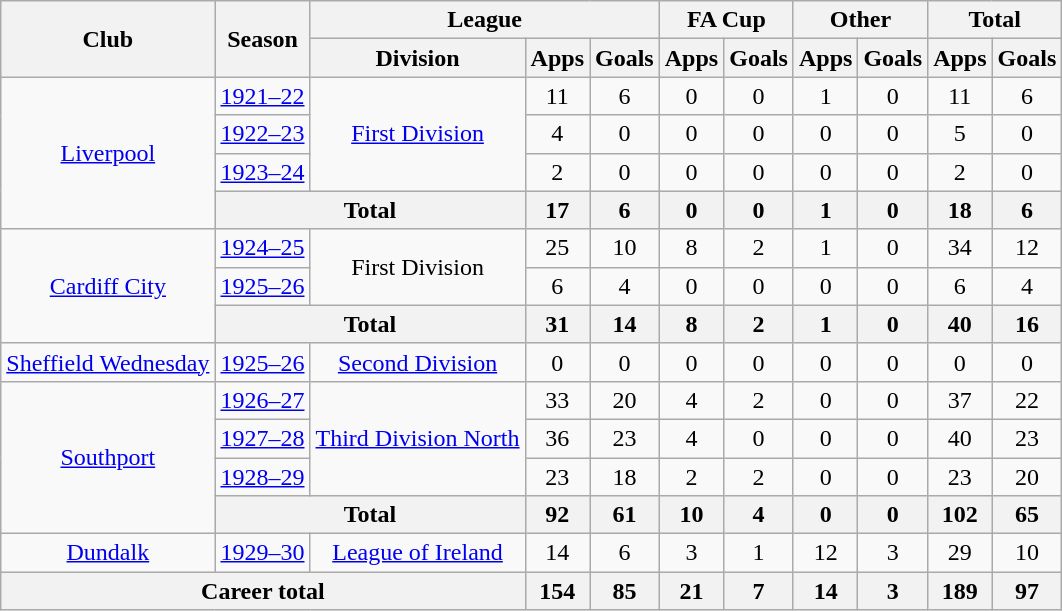<table class="wikitable" style="text-align:center">
<tr>
<th rowspan="2">Club</th>
<th rowspan="2">Season</th>
<th colspan="3">League</th>
<th colspan="2">FA Cup</th>
<th colspan="2">Other</th>
<th colspan="2">Total</th>
</tr>
<tr>
<th>Division</th>
<th>Apps</th>
<th>Goals</th>
<th>Apps</th>
<th>Goals</th>
<th>Apps</th>
<th>Goals</th>
<th>Apps</th>
<th>Goals</th>
</tr>
<tr>
<td rowspan="4"><a href='#'>Liverpool</a></td>
<td><a href='#'>1921–22</a></td>
<td rowspan="3"><a href='#'>First Division</a></td>
<td>11</td>
<td>6</td>
<td>0</td>
<td>0</td>
<td>1</td>
<td>0</td>
<td>11</td>
<td>6</td>
</tr>
<tr>
<td><a href='#'>1922–23</a></td>
<td>4</td>
<td>0</td>
<td>0</td>
<td>0</td>
<td>0</td>
<td>0</td>
<td>5</td>
<td>0</td>
</tr>
<tr>
<td><a href='#'>1923–24</a></td>
<td>2</td>
<td>0</td>
<td>0</td>
<td>0</td>
<td>0</td>
<td>0</td>
<td>2</td>
<td>0</td>
</tr>
<tr>
<th colspan="2">Total</th>
<th>17</th>
<th>6</th>
<th>0</th>
<th>0</th>
<th>1</th>
<th>0</th>
<th>18</th>
<th>6</th>
</tr>
<tr>
<td rowspan="3"><a href='#'>Cardiff City</a></td>
<td><a href='#'>1924–25</a></td>
<td rowspan="2">First Division</td>
<td>25</td>
<td>10</td>
<td>8</td>
<td>2</td>
<td>1</td>
<td>0</td>
<td>34</td>
<td>12</td>
</tr>
<tr>
<td><a href='#'>1925–26</a></td>
<td>6</td>
<td>4</td>
<td>0</td>
<td>0</td>
<td>0</td>
<td>0</td>
<td>6</td>
<td>4</td>
</tr>
<tr>
<th colspan="2">Total</th>
<th>31</th>
<th>14</th>
<th>8</th>
<th>2</th>
<th>1</th>
<th>0</th>
<th>40</th>
<th>16</th>
</tr>
<tr>
<td><a href='#'>Sheffield Wednesday</a></td>
<td><a href='#'>1925–26</a></td>
<td><a href='#'>Second Division</a></td>
<td>0</td>
<td>0</td>
<td>0</td>
<td>0</td>
<td>0</td>
<td>0</td>
<td>0</td>
<td>0</td>
</tr>
<tr>
<td rowspan="4"><a href='#'>Southport</a></td>
<td><a href='#'>1926–27</a></td>
<td rowspan="3"><a href='#'>Third Division North</a></td>
<td>33</td>
<td>20</td>
<td>4</td>
<td>2</td>
<td>0</td>
<td>0</td>
<td>37</td>
<td>22</td>
</tr>
<tr>
<td><a href='#'>1927–28</a></td>
<td>36</td>
<td>23</td>
<td>4</td>
<td>0</td>
<td>0</td>
<td>0</td>
<td>40</td>
<td>23</td>
</tr>
<tr>
<td><a href='#'>1928–29</a></td>
<td>23</td>
<td>18</td>
<td>2</td>
<td>2</td>
<td>0</td>
<td>0</td>
<td>23</td>
<td>20</td>
</tr>
<tr>
<th colspan="2">Total</th>
<th>92</th>
<th>61</th>
<th>10</th>
<th>4</th>
<th>0</th>
<th>0</th>
<th>102</th>
<th>65</th>
</tr>
<tr>
<td><a href='#'>Dundalk</a></td>
<td><a href='#'>1929–30</a></td>
<td><a href='#'>League of Ireland</a></td>
<td>14</td>
<td>6</td>
<td>3</td>
<td>1</td>
<td>12</td>
<td>3</td>
<td>29</td>
<td>10</td>
</tr>
<tr>
<th colspan="3">Career total</th>
<th>154</th>
<th>85</th>
<th>21</th>
<th>7</th>
<th>14</th>
<th>3</th>
<th>189</th>
<th>97</th>
</tr>
</table>
